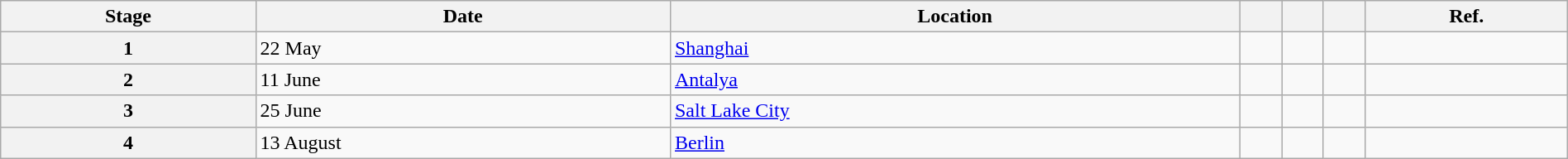<table class="wikitable" style="width:100%">
<tr>
<th>Stage</th>
<th>Date</th>
<th>Location</th>
<th></th>
<th></th>
<th></th>
<th>Ref.</th>
</tr>
<tr>
<th>1</th>
<td>22 May</td>
<td> <a href='#'>Shanghai</a></td>
<td></td>
<td></td>
<td></td>
<td></td>
</tr>
<tr>
<th>2</th>
<td>11 June</td>
<td> <a href='#'>Antalya</a></td>
<td></td>
<td></td>
<td></td>
<td></td>
</tr>
<tr>
<th>3</th>
<td>25 June</td>
<td> <a href='#'>Salt Lake City</a></td>
<td></td>
<td></td>
<td></td>
<td></td>
</tr>
<tr>
<th>4</th>
<td>13 August</td>
<td> <a href='#'>Berlin</a></td>
<td></td>
<td></td>
<td></td>
<td></td>
</tr>
</table>
